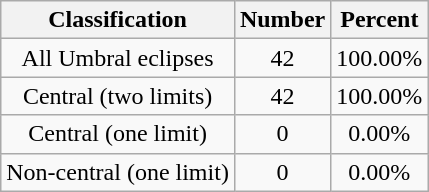<table class="wikitable sortable">
<tr align=center>
<th>Classification</th>
<th>Number</th>
<th>Percent</th>
</tr>
<tr align=center>
<td>All Umbral eclipses</td>
<td>42</td>
<td>100.00%</td>
</tr>
<tr align=center>
<td>Central (two limits)</td>
<td>42</td>
<td>100.00%</td>
</tr>
<tr align=center>
<td>Central (one limit)</td>
<td>0</td>
<td>0.00%</td>
</tr>
<tr align=center>
<td>Non-central (one limit)</td>
<td>0</td>
<td>0.00%</td>
</tr>
</table>
